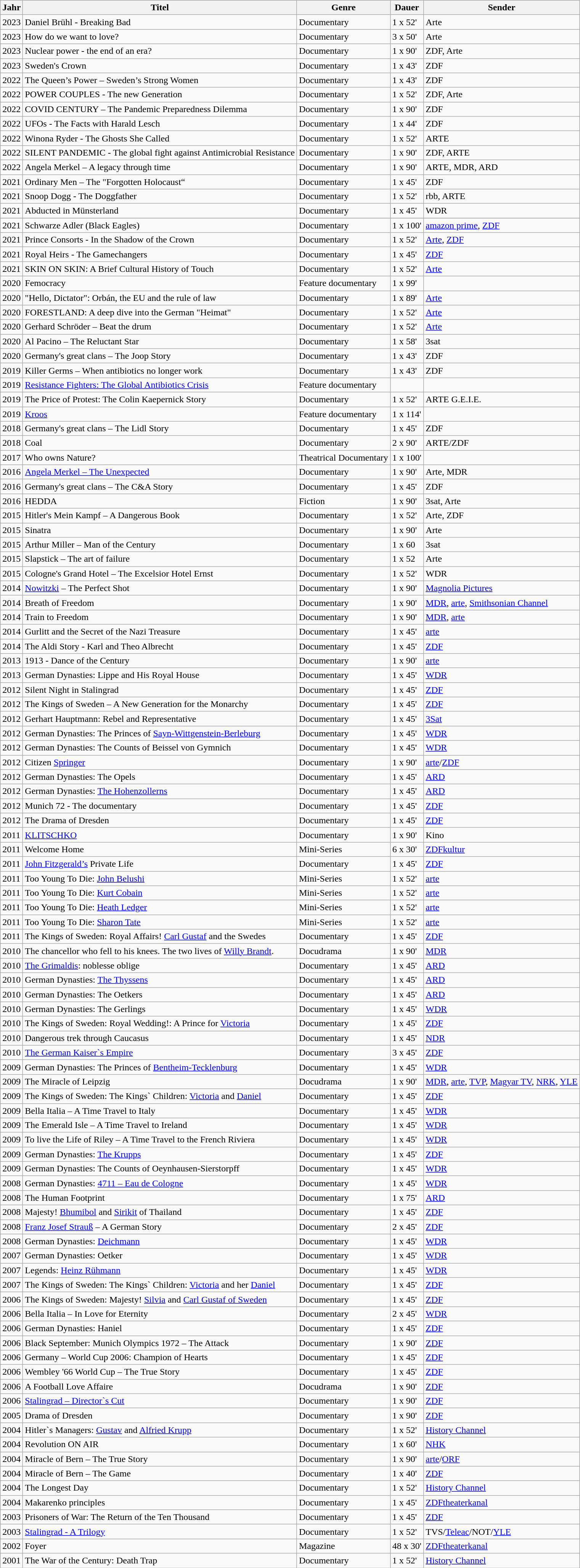<table class="wikitable sortable">
<tr>
<th>Jahr</th>
<th>Titel</th>
<th>Genre</th>
<th>Dauer</th>
<th>Sender</th>
</tr>
<tr>
<td>2023</td>
<td>Daniel Brühl - Breaking Bad</td>
<td>Documentary</td>
<td>1 x 52'</td>
<td>Arte</td>
</tr>
<tr>
<td>2023</td>
<td>How do we want to love?</td>
<td>Documentary</td>
<td>3 x 50'</td>
<td>Arte</td>
</tr>
<tr>
<td>2023</td>
<td>Nuclear power - the end of an era?</td>
<td>Documentary</td>
<td>1 x 90'</td>
<td>ZDF, Arte</td>
</tr>
<tr>
<td>2023</td>
<td>Sweden's Crown</td>
<td>Documentary</td>
<td>1 x 43'</td>
<td>ZDF</td>
</tr>
<tr>
<td>2022</td>
<td>The Queen’s Power – Sweden’s Strong Women</td>
<td>Documentary</td>
<td>1 x 43'</td>
<td>ZDF</td>
</tr>
<tr>
<td>2022</td>
<td>POWER COUPLES - The new Generation</td>
<td>Documentary</td>
<td>1 x 52'</td>
<td>ZDF, Arte</td>
</tr>
<tr>
<td>2022</td>
<td>COVID CENTURY – The Pandemic Preparedness Dilemma</td>
<td>Documentary</td>
<td>1 x 90'</td>
<td>ZDF</td>
</tr>
<tr>
<td>2022</td>
<td>UFOs - The Facts with Harald Lesch</td>
<td>Documentary</td>
<td>1 x 44'</td>
<td>ZDF</td>
</tr>
<tr>
<td>2022</td>
<td>Winona Ryder - The Ghosts She Called</td>
<td>Documentary</td>
<td>1 x 52'</td>
<td>ARTE</td>
</tr>
<tr>
<td>2022</td>
<td>SILENT PANDEMIC - The global fight against Antimicrobial Resistance</td>
<td>Documentary</td>
<td>1 x 90'</td>
<td>ZDF, ARTE</td>
</tr>
<tr>
<td>2022</td>
<td>Angela Merkel – A legacy through time</td>
<td>Documentary</td>
<td>1 x 90'</td>
<td>ARTE, MDR, ARD</td>
</tr>
<tr>
<td>2021</td>
<td>Ordinary Men – The "Forgotten Holocaust“</td>
<td>Documentary</td>
<td>1 x 45'</td>
<td>ZDF</td>
</tr>
<tr>
<td>2021</td>
<td>Snoop Dogg - The Doggfather</td>
<td>Documentary</td>
<td>1 x 52'</td>
<td>rbb, ARTE</td>
</tr>
<tr>
<td>2021</td>
<td>Abducted in Münsterland</td>
<td>Documentary</td>
<td>1 x 45'</td>
<td>WDR</td>
</tr>
<tr>
</tr>
<tr>
<td>2021</td>
<td>Schwarze Adler (Black Eagles)</td>
<td>Documentary</td>
<td>1 x 100'</td>
<td><a href='#'>amazon prime</a>, <a href='#'>ZDF</a></td>
</tr>
<tr>
<td>2021</td>
<td>Prince Consorts - In the Shadow of the Crown</td>
<td>Documentary</td>
<td>1 x 52'</td>
<td><a href='#'>Arte</a>, <a href='#'>ZDF</a></td>
</tr>
<tr>
<td>2021</td>
<td>Royal Heirs - The Gamechangers</td>
<td>Documentary</td>
<td>1 x 45'</td>
<td><a href='#'>ZDF</a></td>
</tr>
<tr>
<td>2021</td>
<td>SKIN ON SKIN: A Brief Cultural History of Touch</td>
<td>Documentary</td>
<td>1 x 52'</td>
<td><a href='#'>Arte</a></td>
</tr>
<tr>
<td>2020</td>
<td>Femocracy</td>
<td>Feature documentary</td>
<td>1 x 99'</td>
<td></td>
</tr>
<tr>
<td>2020</td>
<td>"Hello, Dictator": Orbán, the EU and the rule of law</td>
<td>Documentary</td>
<td>1 x 89'</td>
<td><a href='#'>Arte</a></td>
</tr>
<tr>
<td>2020</td>
<td>FORESTLAND: A deep dive into the German "Heimat"</td>
<td>Documentary</td>
<td>1 x 52'</td>
<td><a href='#'>Arte</a></td>
</tr>
<tr>
<td>2020</td>
<td>Gerhard Schröder – Beat the drum</td>
<td>Documentary</td>
<td>1 x 52'</td>
<td><a href='#'>Arte</a></td>
</tr>
<tr>
<td>2020</td>
<td>Al Pacino – The Reluctant Star</td>
<td>Documentary</td>
<td>1 x 58'</td>
<td>3sat</td>
</tr>
<tr>
<td>2020</td>
<td>Germany's great clans – The Joop Story</td>
<td>Documentary</td>
<td>1 x 43'</td>
<td>ZDF</td>
</tr>
<tr>
<td>2019</td>
<td>Killer Germs – When antibiotics no longer work</td>
<td>Documentary</td>
<td>1 x 43'</td>
<td>ZDF</td>
</tr>
<tr>
<td>2019</td>
<td><a href='#'>Resistance Fighters: The Global Antibiotics Crisis</a></td>
<td>Feature documentary</td>
<td></td>
<td></td>
</tr>
<tr>
<td>2019</td>
<td>The Price of Protest: The Colin Kaepernick Story</td>
<td>Documentary</td>
<td>1 x 52'</td>
<td>ARTE G.E.I.E.</td>
</tr>
<tr>
<td>2019</td>
<td><a href='#'>Kroos</a></td>
<td>Feature documentary</td>
<td>1 x 114'</td>
<td></td>
</tr>
<tr>
<td>2018</td>
<td>Germany's great clans – The Lidl Story</td>
<td>Documentary</td>
<td>1 x 45'</td>
<td>ZDF</td>
</tr>
<tr>
<td>2018</td>
<td>Coal</td>
<td>Documentary</td>
<td>2 x 90'</td>
<td>ARTE/ZDF</td>
</tr>
<tr>
<td>2017</td>
<td>Who owns Nature?</td>
<td>Theatrical Documentary</td>
<td>1 x 100'</td>
<td></td>
</tr>
<tr>
<td>2016</td>
<td><a href='#'>Angela Merkel – The Unexpected</a></td>
<td>Documentary</td>
<td>1 x 90'</td>
<td>Arte, MDR</td>
</tr>
<tr>
<td>2016</td>
<td>Germany's great clans – The C&A Story</td>
<td>Documentary</td>
<td>1 x 45'</td>
<td>ZDF</td>
</tr>
<tr>
<td>2016</td>
<td>HEDDA</td>
<td>Fiction</td>
<td>1 x 90'</td>
<td>3sat, Arte</td>
</tr>
<tr>
<td>2015</td>
<td>Hitler's Mein Kampf – A Dangerous Book</td>
<td>Documentary</td>
<td>1 x 52'</td>
<td>Arte, ZDF</td>
</tr>
<tr>
<td>2015</td>
<td>Sinatra</td>
<td>Documentary</td>
<td>1 x 90'</td>
<td>Arte</td>
</tr>
<tr>
<td>2015</td>
<td>Arthur Miller – Man of the Century</td>
<td>Documentary</td>
<td>1 x 60</td>
<td>3sat</td>
</tr>
<tr>
<td>2015</td>
<td>Slapstick – The art of failure</td>
<td>Documentary</td>
<td>1 x 52</td>
<td>Arte</td>
</tr>
<tr>
<td>2015</td>
<td>Cologne's Grand Hotel – The Excelsior Hotel Ernst</td>
<td>Documentary</td>
<td>1 x 52'</td>
<td>WDR</td>
</tr>
<tr>
<td>2014</td>
<td><a href='#'>Nowitzki</a> – The Perfect Shot</td>
<td>Documentary</td>
<td>1 x 90'</td>
<td><a href='#'>Magnolia Pictures</a></td>
</tr>
<tr>
<td>2014</td>
<td>Breath of Freedom</td>
<td>Documentary</td>
<td>1 x 90'</td>
<td><a href='#'>MDR</a>, <a href='#'>arte</a>, <a href='#'>Smithsonian Channel</a></td>
</tr>
<tr>
<td>2014</td>
<td>Train to Freedom</td>
<td>Documentary</td>
<td>1 x 90'</td>
<td><a href='#'>MDR</a>, <a href='#'>arte</a></td>
</tr>
<tr>
<td>2014</td>
<td>Gurlitt and the Secret of the Nazi Treasure</td>
<td>Documentary</td>
<td>1 x 45'</td>
<td><a href='#'>arte</a></td>
</tr>
<tr>
<td>2014</td>
<td>The Aldi Story - Karl and Theo Albrecht</td>
<td>Documentary</td>
<td>1 x 45'</td>
<td><a href='#'>ZDF</a></td>
</tr>
<tr>
<td>2013</td>
<td>1913 - Dance of the Century</td>
<td>Documentary</td>
<td>1 x 90'</td>
<td><a href='#'>arte</a></td>
</tr>
<tr>
<td>2013</td>
<td>German Dynasties: Lippe and His Royal House</td>
<td>Documentary</td>
<td>1 x 45'</td>
<td><a href='#'>WDR</a></td>
</tr>
<tr>
<td>2012</td>
<td>Silent Night in Stalingrad</td>
<td>Documentary</td>
<td>1 x 45'</td>
<td><a href='#'>ZDF</a></td>
</tr>
<tr>
<td>2012</td>
<td>The Kings of Sweden – A New Generation for the Monarchy</td>
<td>Documentary</td>
<td>1 x 45'</td>
<td><a href='#'>ZDF</a></td>
</tr>
<tr>
<td>2012</td>
<td>Gerhart Hauptmann: Rebel and Representative</td>
<td>Documentary</td>
<td>1 x 45'</td>
<td><a href='#'>3Sat</a></td>
</tr>
<tr>
<td>2012</td>
<td>German Dynasties: The Princes of <a href='#'>Sayn-Wittgenstein-Berleburg</a></td>
<td>Documentary</td>
<td>1 x 45'</td>
<td><a href='#'>WDR</a></td>
</tr>
<tr>
<td>2012</td>
<td>German Dynasties: The Counts of Beissel von Gymnich</td>
<td>Documentary</td>
<td>1 x 45'</td>
<td><a href='#'>WDR</a></td>
</tr>
<tr>
<td>2012</td>
<td>Citizen <a href='#'>Springer</a></td>
<td>Documentary</td>
<td>1 x 90'</td>
<td><a href='#'>arte</a>/<a href='#'>ZDF</a></td>
</tr>
<tr>
<td>2012</td>
<td>German Dynasties: The Opels</td>
<td>Documentary</td>
<td>1 x 45'</td>
<td><a href='#'>ARD</a></td>
</tr>
<tr>
<td>2012</td>
<td>German Dynasties: <a href='#'>The Hohenzollerns</a></td>
<td>Documentary</td>
<td>1 x 45'</td>
<td><a href='#'>ARD</a></td>
</tr>
<tr>
<td>2012</td>
<td>Munich 72 - The documentary</td>
<td>Documentary</td>
<td>1 x 45'</td>
<td><a href='#'>ZDF</a></td>
</tr>
<tr>
<td>2012</td>
<td>The Drama of Dresden</td>
<td>Documentary</td>
<td>1 x 45'</td>
<td><a href='#'>ZDF</a></td>
</tr>
<tr>
<td>2011</td>
<td><a href='#'>KLITSCHKO</a></td>
<td>Documentary</td>
<td>1 x 90'</td>
<td>Kino</td>
</tr>
<tr>
<td>2011</td>
<td>Welcome Home</td>
<td>Mini-Series</td>
<td>6 x 30'</td>
<td><a href='#'>ZDFkultur</a></td>
</tr>
<tr>
<td>2011</td>
<td><a href='#'>John Fitzgerald’s</a> Private Life</td>
<td>Documentary</td>
<td>1 x 45'</td>
<td><a href='#'>ZDF</a></td>
</tr>
<tr>
<td>2011</td>
<td>Too Young To Die: <a href='#'>John Belushi</a></td>
<td>Mini-Series</td>
<td>1 x 52'</td>
<td><a href='#'>arte</a></td>
</tr>
<tr>
<td>2011</td>
<td>Too Young To Die: <a href='#'>Kurt Cobain</a></td>
<td>Mini-Series</td>
<td>1 x 52'</td>
<td><a href='#'>arte</a></td>
</tr>
<tr>
<td>2011</td>
<td>Too Young To Die: <a href='#'>Heath Ledger</a></td>
<td>Mini-Series</td>
<td>1 x 52'</td>
<td><a href='#'>arte</a></td>
</tr>
<tr>
<td>2011</td>
<td>Too Young To Die: <a href='#'>Sharon Tate</a></td>
<td>Mini-Series</td>
<td>1 x 52'</td>
<td><a href='#'>arte</a></td>
</tr>
<tr>
<td>2011</td>
<td>The Kings of Sweden: Royal Affairs! <a href='#'>Carl Gustaf</a> and the Swedes</td>
<td>Documentary</td>
<td>1 x 45'</td>
<td><a href='#'>ZDF</a></td>
</tr>
<tr>
<td>2010</td>
<td>The chancellor who fell to his knees. The two lives of <a href='#'>Willy Brandt</a>.</td>
<td>Docudrama</td>
<td>1 x 90'</td>
<td><a href='#'>MDR</a></td>
</tr>
<tr>
<td>2010</td>
<td><a href='#'>The Grimaldis</a>: noblesse oblige</td>
<td>Documentary</td>
<td>1 x 45'</td>
<td><a href='#'>ARD</a></td>
</tr>
<tr>
<td>2010</td>
<td>German Dynasties: <a href='#'>The Thyssens</a></td>
<td>Documentary</td>
<td>1 x 45'</td>
<td><a href='#'>ARD</a></td>
</tr>
<tr>
<td>2010</td>
<td>German Dynasties: The Oetkers</td>
<td>Documentary</td>
<td>1 x 45'</td>
<td><a href='#'>ARD</a></td>
</tr>
<tr>
<td>2010</td>
<td>German Dynasties: The Gerlings</td>
<td>Documentary</td>
<td>1 x 45'</td>
<td><a href='#'>WDR</a></td>
</tr>
<tr>
<td>2010</td>
<td>The Kings of Sweden: Royal Wedding!: A Prince for <a href='#'>Victoria</a></td>
<td>Documentary</td>
<td>1 x 45'</td>
<td><a href='#'>ZDF</a></td>
</tr>
<tr>
<td>2010</td>
<td>Dangerous trek through Caucasus</td>
<td>Documentary</td>
<td>1 x 45'</td>
<td><a href='#'>NDR</a></td>
</tr>
<tr>
<td>2010</td>
<td><a href='#'>The German Kaiser`s Empire</a></td>
<td>Documentary</td>
<td>3 x 45'</td>
<td><a href='#'>ZDF</a></td>
</tr>
<tr>
<td>2009</td>
<td>German Dynasties: The Princes of <a href='#'>Bentheim-Tecklenburg</a></td>
<td>Documentary</td>
<td>1 x 45'</td>
<td><a href='#'>WDR</a></td>
</tr>
<tr>
<td>2009</td>
<td>The Miracle of Leipzig</td>
<td>Docudrama</td>
<td>1 x 90'</td>
<td><a href='#'>MDR</a>, <a href='#'>arte</a>, <a href='#'>TVP</a>, <a href='#'>Magyar TV</a>, <a href='#'>NRK</a>, <a href='#'>YLE</a></td>
</tr>
<tr>
<td>2009</td>
<td>The Kings of Sweden: The Kings` Children: <a href='#'>Victoria</a> and <a href='#'>Daniel</a></td>
<td>Documentary</td>
<td>1 x 45'</td>
<td><a href='#'>ZDF</a></td>
</tr>
<tr>
<td>2009</td>
<td>Bella Italia – A Time Travel to Italy</td>
<td>Documentary</td>
<td>1 x 45'</td>
<td><a href='#'>WDR</a></td>
</tr>
<tr>
<td>2009</td>
<td>The Emerald Isle – A Time Travel to Ireland</td>
<td>Documentary</td>
<td>1 x 45'</td>
<td><a href='#'>WDR</a></td>
</tr>
<tr>
<td>2009</td>
<td>To live the Life of Riley – A Time Travel to the French Riviera</td>
<td>Documentary</td>
<td>1 x 45'</td>
<td><a href='#'>WDR</a></td>
</tr>
<tr>
<td>2009</td>
<td>German Dynasties: <a href='#'>The Krupps</a></td>
<td>Documentary</td>
<td>1 x 45'</td>
<td><a href='#'>ZDF</a></td>
</tr>
<tr>
<td>2009</td>
<td>German Dynasties: The Counts of Oeynhausen-Sierstorpff</td>
<td>Documentary</td>
<td>1 x 45'</td>
<td><a href='#'>WDR</a></td>
</tr>
<tr>
<td>2008</td>
<td>German Dynasties: <a href='#'>4711 – Eau de Cologne</a></td>
<td>Documentary</td>
<td>1 x 45'</td>
<td><a href='#'>WDR</a></td>
</tr>
<tr>
<td>2008</td>
<td>The Human Footprint</td>
<td>Documentary</td>
<td>1 x 75'</td>
<td><a href='#'>ARD</a></td>
</tr>
<tr>
<td>2008</td>
<td>Majesty! <a href='#'>Bhumibol</a> and <a href='#'>Sirikit</a> of Thailand</td>
<td>Documentary</td>
<td>1 x 45'</td>
<td><a href='#'>ZDF</a></td>
</tr>
<tr>
<td>2008</td>
<td><a href='#'>Franz Josef Strauß</a> – A German Story</td>
<td>Documentary</td>
<td>2 x 45'</td>
<td><a href='#'>ZDF</a></td>
</tr>
<tr>
<td>2008</td>
<td>German Dynasties: <a href='#'>Deichmann</a></td>
<td>Documentary</td>
<td>1 x 45'</td>
<td><a href='#'>WDR</a></td>
</tr>
<tr>
<td>2007</td>
<td>German Dynasties: Oetker</td>
<td>Documentary</td>
<td>1 x 45'</td>
<td><a href='#'>WDR</a></td>
</tr>
<tr>
<td>2007</td>
<td>Legends: <a href='#'>Heinz Rühmann</a></td>
<td>Documentary</td>
<td>1 x 45'</td>
<td><a href='#'>WDR</a></td>
</tr>
<tr>
<td>2007</td>
<td>The Kings of Sweden: The Kings` Children: <a href='#'>Victoria</a> and her <a href='#'>Daniel</a></td>
<td>Documentary</td>
<td>1 x 45'</td>
<td><a href='#'>ZDF</a></td>
</tr>
<tr>
<td>2006</td>
<td>The Kings of Sweden: Majesty! <a href='#'>Silvia</a> and <a href='#'>Carl Gustaf of Sweden</a></td>
<td>Documentary</td>
<td>1 x 45'</td>
<td><a href='#'>ZDF</a></td>
</tr>
<tr>
<td>2006</td>
<td>Bella Italia – In Love for Eternity</td>
<td>Documentary</td>
<td>2 x 45'</td>
<td><a href='#'>WDR</a></td>
</tr>
<tr>
<td>2006</td>
<td>German Dynasties: Haniel</td>
<td>Documentary</td>
<td>1 x 45'</td>
<td><a href='#'>ZDF</a></td>
</tr>
<tr>
<td>2006</td>
<td>Black September: Munich Olympics 1972 – The Attack</td>
<td>Documentary</td>
<td>1 x 90'</td>
<td><a href='#'>ZDF</a></td>
</tr>
<tr>
<td>2006</td>
<td>Germany – World Cup 2006: Champion of Hearts</td>
<td>Documentary</td>
<td>1 x 45'</td>
<td><a href='#'>ZDF</a></td>
</tr>
<tr>
<td>2006</td>
<td>Wembley '66 World Cup – The True Story</td>
<td>Documentary</td>
<td>1 x 45'</td>
<td><a href='#'>ZDF</a></td>
</tr>
<tr>
<td>2006</td>
<td>A Football Love Affaire</td>
<td>Docudrama</td>
<td>1 x 90'</td>
<td><a href='#'>ZDF</a></td>
</tr>
<tr>
<td>2006</td>
<td><a href='#'>Stalingrad – Director`s Cut</a></td>
<td>Documentary</td>
<td>1 x 90'</td>
<td><a href='#'>ZDF</a></td>
</tr>
<tr>
<td>2005</td>
<td>Drama of Dresden</td>
<td>Documentary</td>
<td>1 x 90'</td>
<td><a href='#'>ZDF</a></td>
</tr>
<tr>
<td>2004</td>
<td>Hitler`s Managers: <a href='#'>Gustav</a> and <a href='#'>Alfried Krupp</a></td>
<td>Documentary</td>
<td>1 x 52'</td>
<td><a href='#'>History Channel</a></td>
</tr>
<tr>
<td>2004</td>
<td>Revolution ON AIR</td>
<td>Documentary</td>
<td>1 x 60'</td>
<td><a href='#'>NHK</a></td>
</tr>
<tr>
<td>2004</td>
<td>Miracle of Bern – The True Story</td>
<td>Documentary</td>
<td>1 x 90'</td>
<td><a href='#'>arte</a>/<a href='#'>ORF</a></td>
</tr>
<tr>
<td>2004</td>
<td>Miracle of Bern – The Game</td>
<td>Documentary</td>
<td>1 x 40'</td>
<td><a href='#'>ZDF</a></td>
</tr>
<tr>
<td>2004</td>
<td>The Longest Day</td>
<td>Documentary</td>
<td>1 x 52'</td>
<td><a href='#'>History Channel</a></td>
</tr>
<tr>
<td>2004</td>
<td>Makarenko principles</td>
<td>Documentary</td>
<td>1 x 45'</td>
<td><a href='#'>ZDFtheaterkanal</a></td>
</tr>
<tr>
<td>2003</td>
<td>Prisoners of War: The Return of the Ten Thousand</td>
<td>Documentary</td>
<td>1 x 45'</td>
<td><a href='#'>ZDF</a></td>
</tr>
<tr>
<td>2003</td>
<td><a href='#'>Stalingrad - A Trilogy</a></td>
<td>Documentary</td>
<td>1 x 52'</td>
<td>TVS/<a href='#'>Teleac</a>/NOT/<a href='#'>YLE</a></td>
</tr>
<tr>
<td>2002</td>
<td>Foyer</td>
<td>Magazine</td>
<td>48 x 30'</td>
<td><a href='#'>ZDFtheaterkanal</a></td>
</tr>
<tr>
<td>2001</td>
<td>The War of the Century: Death Trap</td>
<td>Documentary</td>
<td>1 x 52'</td>
<td><a href='#'>History Channel</a></td>
</tr>
</table>
